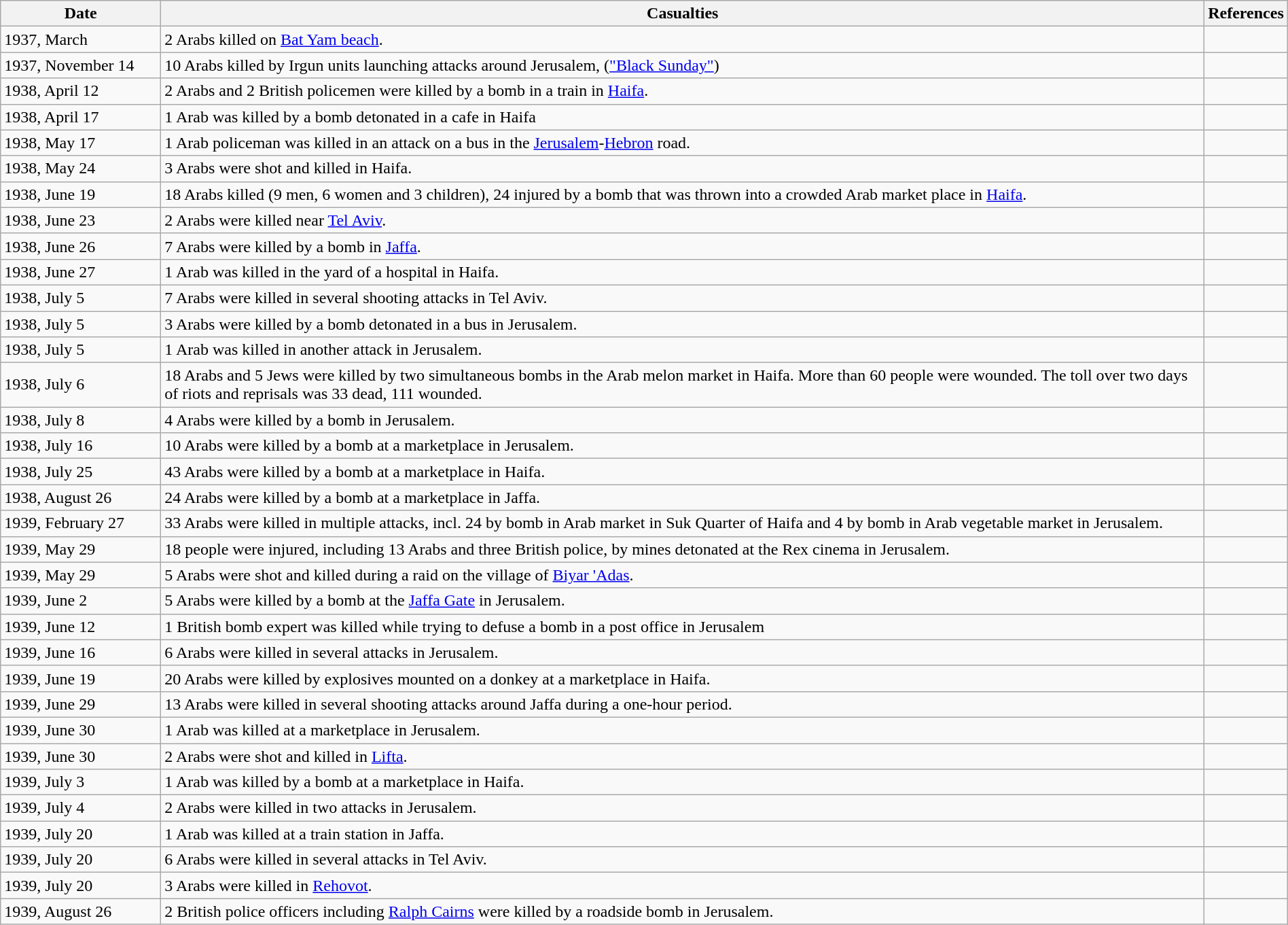<table class="wikitable sortable" style="width:100%; margin:auto;">
<tr>
<th style="width:150px;"><strong>Date</strong></th>
<th><strong>Casualties</strong></th>
<th><strong>References</strong></th>
</tr>
<tr>
<td>1937, March</td>
<td>2 Arabs killed on <a href='#'>Bat Yam beach</a>.</td>
<td></td>
</tr>
<tr>
<td>1937, November 14</td>
<td>10 Arabs killed by Irgun units launching attacks around Jerusalem, (<a href='#'>"Black Sunday"</a>)</td>
<td></td>
</tr>
<tr>
<td>1938, April 12</td>
<td>2 Arabs and 2 British policemen were killed by a bomb in a train in <a href='#'>Haifa</a>.</td>
<td></td>
</tr>
<tr>
<td>1938, April 17</td>
<td>1 Arab was killed by a bomb detonated in a cafe in Haifa</td>
<td></td>
</tr>
<tr>
<td>1938, May 17</td>
<td>1 Arab policeman was killed in an attack on a bus in the <a href='#'>Jerusalem</a>-<a href='#'>Hebron</a> road.</td>
<td></td>
</tr>
<tr>
<td>1938, May 24</td>
<td>3 Arabs were shot and killed in Haifa.</td>
<td></td>
</tr>
<tr>
<td>1938, June 19</td>
<td>18 Arabs killed (9 men, 6 women and 3 children), 24 injured by a bomb that was thrown into a crowded Arab market place in <a href='#'>Haifa</a>.</td>
<td></td>
</tr>
<tr>
<td>1938, June 23</td>
<td>2 Arabs were killed near <a href='#'>Tel Aviv</a>.</td>
<td></td>
</tr>
<tr>
<td>1938, June 26</td>
<td>7 Arabs were killed by a bomb in <a href='#'>Jaffa</a>.</td>
<td></td>
</tr>
<tr>
<td>1938, June 27</td>
<td>1 Arab was killed in the yard of a hospital in Haifa.</td>
<td></td>
</tr>
<tr>
<td>1938, July 5</td>
<td>7 Arabs were killed in several shooting attacks in Tel Aviv.</td>
<td></td>
</tr>
<tr>
<td>1938, July 5</td>
<td>3 Arabs were killed by a bomb detonated in a bus in Jerusalem.</td>
<td></td>
</tr>
<tr>
<td>1938, July 5</td>
<td>1 Arab was killed in another attack in Jerusalem.</td>
<td></td>
</tr>
<tr>
<td>1938, July 6</td>
<td>18 Arabs and 5 Jews were killed by two simultaneous bombs in the Arab melon market in Haifa. More than 60 people were wounded. The toll over two days of riots and reprisals was 33 dead, 111 wounded.</td>
<td></td>
</tr>
<tr>
<td>1938, July 8</td>
<td>4 Arabs were killed by a bomb in Jerusalem.</td>
<td></td>
</tr>
<tr>
<td>1938, July 16</td>
<td>10 Arabs were killed by a bomb at a marketplace in Jerusalem.</td>
<td></td>
</tr>
<tr>
<td>1938, July 25</td>
<td>43 Arabs were killed by a bomb at a marketplace in Haifa.</td>
<td></td>
</tr>
<tr>
<td>1938, August 26</td>
<td>24 Arabs were killed by a bomb at a marketplace in Jaffa.</td>
<td></td>
</tr>
<tr>
<td>1939, February 27</td>
<td>33 Arabs were killed in multiple attacks, incl. 24 by bomb in Arab market in Suk Quarter of Haifa and 4 by bomb in Arab vegetable market in Jerusalem.</td>
<td></td>
</tr>
<tr>
<td>1939, May 29</td>
<td>18 people were injured, including 13 Arabs and three British police, by mines detonated at the Rex cinema in Jerusalem.</td>
<td></td>
</tr>
<tr>
<td>1939, May 29</td>
<td>5 Arabs were shot and killed during a raid on the village of <a href='#'>Biyar 'Adas</a>.</td>
<td></td>
</tr>
<tr>
<td>1939, June 2</td>
<td>5 Arabs were killed by a bomb at the <a href='#'>Jaffa Gate</a> in Jerusalem.</td>
<td></td>
</tr>
<tr>
<td>1939, June 12</td>
<td>1 British bomb expert was killed while trying to defuse a bomb in a post office in Jerusalem</td>
<td></td>
</tr>
<tr>
<td>1939, June 16</td>
<td>6 Arabs were killed in several attacks in Jerusalem.</td>
<td></td>
</tr>
<tr>
<td>1939, June 19</td>
<td>20 Arabs were killed by explosives mounted on a donkey at a marketplace in Haifa.</td>
<td></td>
</tr>
<tr>
<td>1939, June 29</td>
<td>13 Arabs were killed in several shooting attacks around Jaffa during a one-hour period.</td>
<td></td>
</tr>
<tr>
<td>1939, June 30</td>
<td>1 Arab was killed at a marketplace in Jerusalem.</td>
<td></td>
</tr>
<tr>
<td>1939, June 30</td>
<td>2 Arabs were shot and killed in <a href='#'>Lifta</a>.</td>
<td></td>
</tr>
<tr>
<td>1939, July 3</td>
<td>1 Arab was killed by a bomb at a marketplace in Haifa.</td>
<td></td>
</tr>
<tr>
<td>1939, July 4</td>
<td>2 Arabs were killed in two attacks in Jerusalem.</td>
<td></td>
</tr>
<tr>
<td>1939, July 20</td>
<td>1 Arab was killed at a train station in Jaffa.</td>
<td></td>
</tr>
<tr>
<td>1939, July 20</td>
<td>6 Arabs were killed in several attacks in Tel Aviv.</td>
<td></td>
</tr>
<tr>
<td>1939, July 20</td>
<td>3 Arabs were killed in <a href='#'>Rehovot</a>.</td>
<td></td>
</tr>
<tr>
<td>1939, August 26</td>
<td>2 British police officers including <a href='#'>Ralph Cairns</a> were killed by a roadside bomb in Jerusalem.</td>
<td></td>
</tr>
</table>
